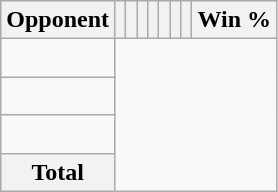<table class="wikitable sortable collapsible collapsed" style="text-align: center;">
<tr>
<th>Opponent</th>
<th></th>
<th></th>
<th></th>
<th></th>
<th></th>
<th></th>
<th></th>
<th>Win %</th>
</tr>
<tr>
<td align="left"><br></td>
</tr>
<tr>
<td align="left"><br></td>
</tr>
<tr>
<td align="left"><br></td>
</tr>
<tr class="sortbottom">
<th>Total<br></th>
</tr>
</table>
